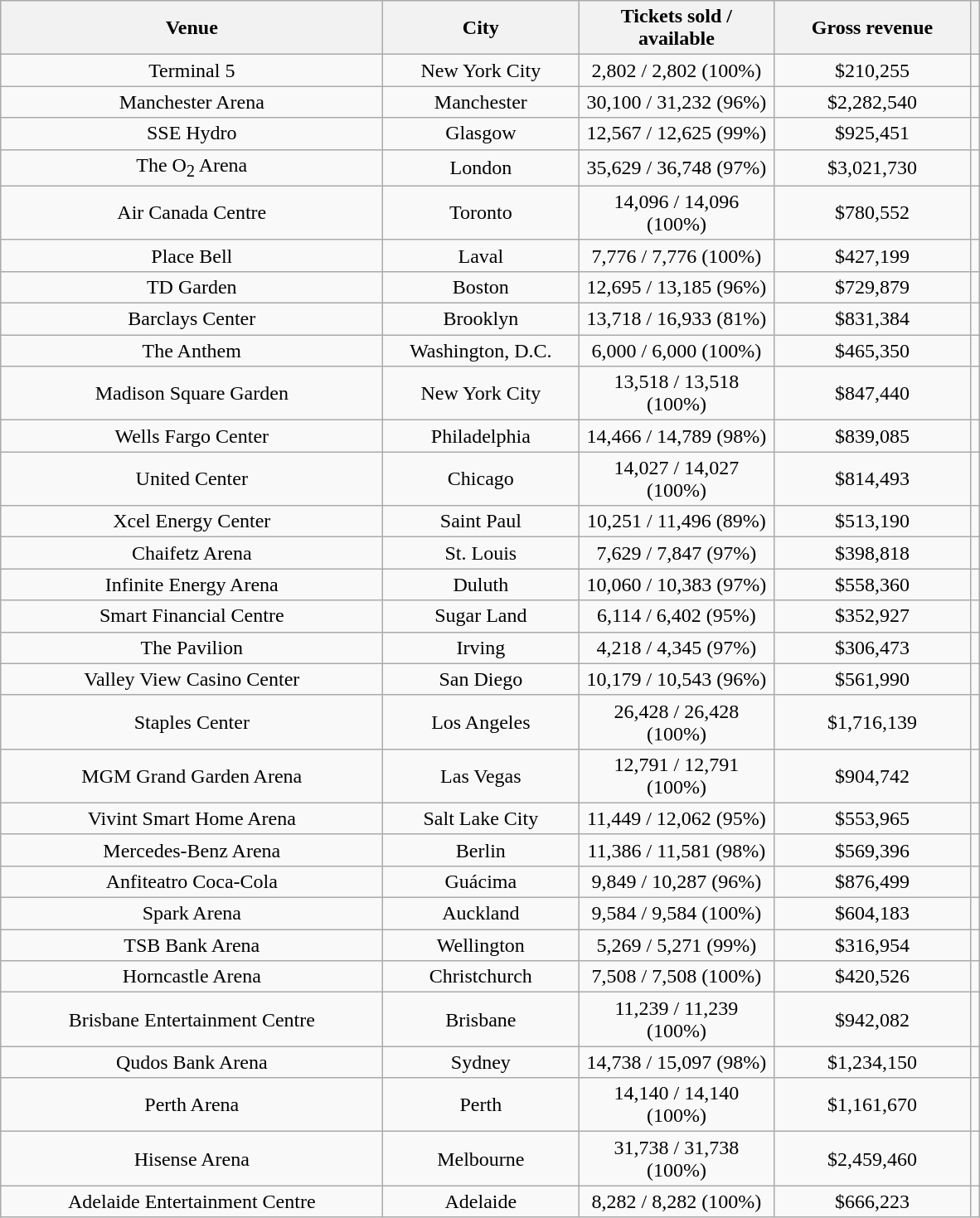<table class="wikitable" style="text-align:center">
<tr>
<th style="width:300px;">Venue</th>
<th style="width:150px;">City</th>
<th style="width:150px;">Tickets sold / available</th>
<th style="width:150px;">Gross revenue</th>
<th></th>
</tr>
<tr>
<td>Terminal 5</td>
<td>New York City</td>
<td>2,802 / 2,802 (100%)</td>
<td>$210,255</td>
<td></td>
</tr>
<tr>
<td>Manchester Arena</td>
<td>Manchester</td>
<td>30,100 / 31,232 (96%)</td>
<td>$2,282,540</td>
<td></td>
</tr>
<tr>
<td>SSE Hydro</td>
<td>Glasgow</td>
<td>12,567 / 12,625 (99%)</td>
<td>$925,451</td>
<td></td>
</tr>
<tr>
<td>The O<sub>2</sub> Arena</td>
<td>London</td>
<td>35,629 / 36,748 (97%)</td>
<td>$3,021,730</td>
<td></td>
</tr>
<tr>
<td>Air Canada Centre</td>
<td>Toronto</td>
<td>14,096 / 14,096 (100%)</td>
<td>$780,552</td>
<td></td>
</tr>
<tr>
<td>Place Bell</td>
<td>Laval</td>
<td>7,776 / 7,776 (100%)</td>
<td>$427,199</td>
<td></td>
</tr>
<tr>
<td>TD Garden</td>
<td>Boston</td>
<td>12,695 / 13,185 (96%)</td>
<td>$729,879</td>
<td></td>
</tr>
<tr>
<td>Barclays Center</td>
<td>Brooklyn</td>
<td>13,718 / 16,933 (81%)</td>
<td>$831,384</td>
<td></td>
</tr>
<tr>
<td>The Anthem</td>
<td>Washington, D.C.</td>
<td>6,000 / 6,000 (100%)</td>
<td>$465,350</td>
<td></td>
</tr>
<tr>
<td>Madison Square Garden</td>
<td>New York City</td>
<td>13,518 / 13,518 (100%)</td>
<td>$847,440</td>
<td></td>
</tr>
<tr>
<td>Wells Fargo Center</td>
<td>Philadelphia</td>
<td>14,466 / 14,789 (98%)</td>
<td>$839,085</td>
<td></td>
</tr>
<tr>
<td>United Center</td>
<td>Chicago</td>
<td>14,027 / 14,027 (100%)</td>
<td>$814,493</td>
<td></td>
</tr>
<tr>
<td>Xcel Energy Center</td>
<td>Saint Paul</td>
<td>10,251 / 11,496 (89%)</td>
<td>$513,190</td>
<td></td>
</tr>
<tr>
<td>Chaifetz Arena</td>
<td>St. Louis</td>
<td>7,629 / 7,847 (97%)</td>
<td>$398,818</td>
<td></td>
</tr>
<tr>
<td>Infinite Energy Arena</td>
<td>Duluth</td>
<td>10,060 / 10,383 (97%)</td>
<td>$558,360</td>
<td></td>
</tr>
<tr>
<td>Smart Financial Centre</td>
<td>Sugar Land</td>
<td>6,114 / 6,402 (95%)</td>
<td>$352,927</td>
<td></td>
</tr>
<tr>
<td>The Pavilion</td>
<td>Irving</td>
<td>4,218 / 4,345 (97%)</td>
<td>$306,473</td>
<td></td>
</tr>
<tr>
<td>Valley View Casino Center</td>
<td>San Diego</td>
<td>10,179 / 10,543 (96%)</td>
<td>$561,990</td>
<td></td>
</tr>
<tr>
<td>Staples Center</td>
<td>Los Angeles</td>
<td>26,428 / 26,428 (100%)</td>
<td>$1,716,139</td>
<td></td>
</tr>
<tr>
<td>MGM Grand Garden Arena</td>
<td>Las Vegas</td>
<td>12,791 / 12,791 (100%)</td>
<td>$904,742</td>
<td></td>
</tr>
<tr>
<td>Vivint Smart Home Arena</td>
<td>Salt Lake City</td>
<td>11,449 / 12,062 (95%)</td>
<td>$553,965</td>
<td></td>
</tr>
<tr>
<td>Mercedes-Benz Arena</td>
<td>Berlin</td>
<td>11,386 / 11,581 (98%)</td>
<td>$569,396</td>
<td></td>
</tr>
<tr>
<td>Anfiteatro Coca-Cola</td>
<td>Guácima</td>
<td>9,849 / 10,287 (96%)</td>
<td>$876,499</td>
<td></td>
</tr>
<tr>
<td>Spark Arena</td>
<td>Auckland</td>
<td>9,584 / 9,584 (100%)</td>
<td>$604,183</td>
<td></td>
</tr>
<tr>
<td>TSB Bank Arena</td>
<td>Wellington</td>
<td>5,269 / 5,271 (99%)</td>
<td>$316,954</td>
<td></td>
</tr>
<tr>
<td>Horncastle Arena</td>
<td>Christchurch</td>
<td>7,508 / 7,508 (100%)</td>
<td>$420,526</td>
<td></td>
</tr>
<tr>
<td>Brisbane Entertainment Centre</td>
<td>Brisbane</td>
<td>11,239 / 11,239 (100%)</td>
<td>$942,082</td>
<td></td>
</tr>
<tr>
<td>Qudos Bank Arena</td>
<td>Sydney</td>
<td>14,738 / 15,097 (98%)</td>
<td>$1,234,150</td>
<td></td>
</tr>
<tr>
<td>Perth Arena</td>
<td>Perth</td>
<td>14,140 / 14,140 (100%)</td>
<td>$1,161,670</td>
<td></td>
</tr>
<tr>
<td>Hisense Arena</td>
<td>Melbourne</td>
<td>31,738 / 31,738 (100%)</td>
<td>$2,459,460</td>
<td></td>
</tr>
<tr>
<td>Adelaide Entertainment Centre</td>
<td>Adelaide</td>
<td>8,282 / 8,282 (100%)</td>
<td>$666,223</td>
<td></td>
</tr>
</table>
